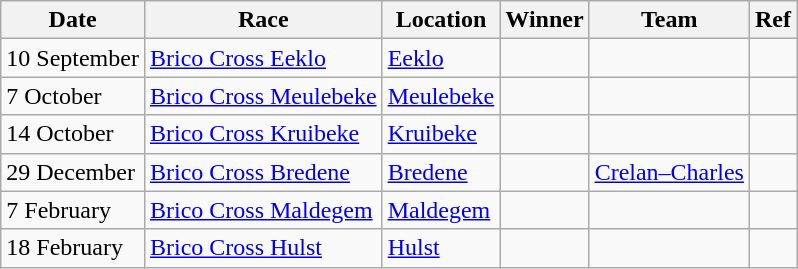<table class="wikitable">
<tr>
<th>Date</th>
<th>Race</th>
<th>Location</th>
<th>Winner</th>
<th>Team</th>
<th>Ref</th>
</tr>
<tr>
<td>10 September</td>
<td><a href='#'>Brico Cross Eeklo</a></td>
<td><a href='#'>Eeklo</a></td>
<td></td>
<td></td>
<td></td>
</tr>
<tr>
<td>7 October</td>
<td><a href='#'>Brico Cross Meulebeke</a></td>
<td><a href='#'>Meulebeke</a></td>
<td></td>
<td></td>
<td></td>
</tr>
<tr>
<td>14 October</td>
<td><a href='#'>Brico Cross Kruibeke</a></td>
<td><a href='#'>Kruibeke</a></td>
<td></td>
<td></td>
<td></td>
</tr>
<tr>
<td>29 December</td>
<td><a href='#'>Brico Cross Bredene</a></td>
<td><a href='#'>Bredene</a></td>
<td></td>
<td><a href='#'>Crelan–Charles</a></td>
<td></td>
</tr>
<tr>
<td>7 February</td>
<td><a href='#'>Brico Cross Maldegem</a></td>
<td><a href='#'>Maldegem</a></td>
<td></td>
<td></td>
<td></td>
</tr>
<tr>
<td>18 February</td>
<td><a href='#'>Brico Cross Hulst</a></td>
<td><a href='#'>Hulst</a></td>
<td></td>
<td></td>
<td></td>
</tr>
</table>
